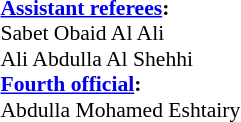<table style="width:100%; font-size:90%">
<tr>
<td><br><strong><a href='#'>Assistant referees</a>:</strong>
<br>Sabet Obaid Al Ali
<br>Ali Abdulla Al Shehhi
<br><strong><a href='#'>Fourth official</a>:</strong>
<br>Abdulla Mohamed Eshtairy</td>
</tr>
</table>
